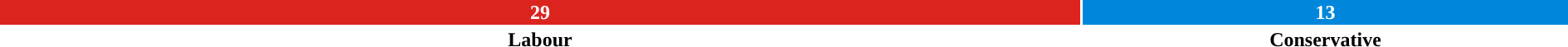<table style="width:100%; text-align:center;">
<tr style="color:white;">
<td style="background:#dc241f; width:69.0%"><strong>29</strong></td>
<td style="background:#0087dc; width:31.0;"><strong>13</strong></td>
</tr>
<tr>
<td><span><strong>Labour</strong></span></td>
<td><span><strong>Conservative</strong></span></td>
</tr>
</table>
